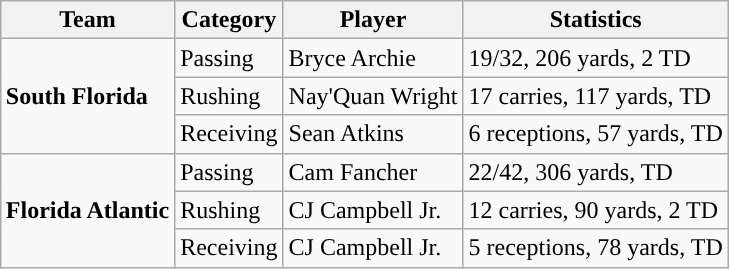<table class="wikitable" style="float: right;">
<tr>
<th>Team</th>
<th>Category</th>
<th>Player</th>
<th>Statistics</th>
</tr>
<tr>
<td rowspan=3><strong>South Florida</strong></td>
<td>Passing</td>
<td>Bryce Archie</td>
<td>19/32, 206 yards, 2 TD</td>
</tr>
<tr>
<td>Rushing</td>
<td>Nay'Quan Wright</td>
<td>17 carries, 117 yards, TD</td>
</tr>
<tr>
<td>Receiving</td>
<td>Sean Atkins</td>
<td>6 receptions, 57 yards, TD</td>
</tr>
<tr>
<td rowspan=3><strong>Florida Atlantic</strong></td>
<td>Passing</td>
<td>Cam Fancher</td>
<td>22/42, 306 yards, TD</td>
</tr>
<tr>
<td>Rushing</td>
<td>CJ Campbell Jr.</td>
<td>12 carries, 90 yards, 2 TD</td>
</tr>
<tr>
<td>Receiving</td>
<td>CJ Campbell Jr.</td>
<td>5 receptions, 78 yards, TD</td>
</tr>
</table>
